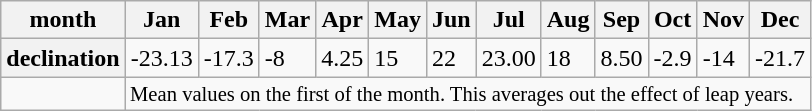<table class=wikitable>
<tr>
<th>month</th>
<th>Jan</th>
<th>Feb</th>
<th>Mar</th>
<th>Apr</th>
<th>May</th>
<th>Jun</th>
<th>Jul</th>
<th>Aug</th>
<th>Sep</th>
<th>Oct</th>
<th>Nov</th>
<th>Dec</th>
</tr>
<tr>
<th>declination</th>
<td>-23.13</td>
<td>-17.3</td>
<td>-8</td>
<td>4.25</td>
<td>15</td>
<td>22</td>
<td>23.00</td>
<td>18</td>
<td>8.50</td>
<td>-2.9</td>
<td>-14</td>
<td>-21.7</td>
</tr>
<tr>
<td></td>
<td colspan=12 style="font-size: 86%;">Mean values on the first of the month. This averages out the effect of leap years.</td>
</tr>
</table>
